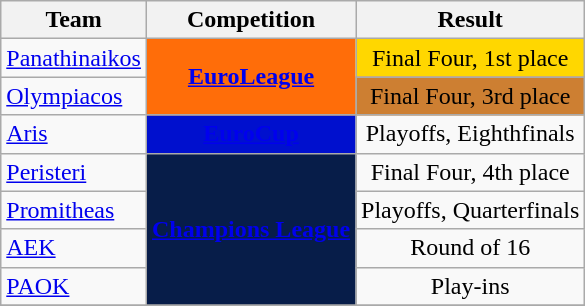<table class="wikitable sortable">
<tr>
<th>Team</th>
<th>Competition</th>
<th>Result</th>
</tr>
<tr>
<td><a href='#'>Panathinaikos</a></td>
<td rowspan="2" style="background:#ff6d09;color:#ffffff;text-align:center"><strong><a href='#'><span>EuroLeague</span></a></strong></td>
<td style="background:#FFD700;text-align:center">Final Four, 1st place</td>
</tr>
<tr>
<td><a href='#'>Olympiacos</a></td>
<td style="background:#CD7F32;text-align:center">Final Four, 3rd place</td>
</tr>
<tr>
<td><a href='#'>Aris</a></td>
<td rowspan="1" style="background-color:#0010CE;color:white;text-align:center"><strong><a href='#'><span>EuroCup</span></a></strong></td>
<td style="text-align:center">Playoffs, Eighthfinals</td>
</tr>
<tr>
<td><a href='#'>Peristeri</a></td>
<td rowspan="4" style="background-color:#071D49;color:#D0D3D4;text-align:center"><strong><a href='#'><span>Champions League</span></a></strong></td>
<td style="text-align:center">Final Four, 4th place</td>
</tr>
<tr>
<td><a href='#'>Promitheas</a></td>
<td style="text-align:center">Playoffs, Quarterfinals</td>
</tr>
<tr>
<td><a href='#'>AEK</a></td>
<td style="text-align:center">Round of 16</td>
</tr>
<tr>
<td><a href='#'>PAOK</a></td>
<td style="text-align:center">Play-ins</td>
</tr>
<tr>
</tr>
</table>
